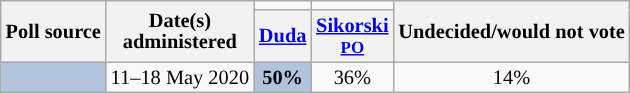<table class="wikitable" style="text-align:center;font-size:85%;line-height:14px;">
<tr>
<th rowspan="2">Poll source</th>
<th rowspan="2">Date(s)<br>administered</th>
<td></td>
<td></td>
<th rowspan="2">Undecided/would not vote</th>
</tr>
<tr>
<th><a href='#'>Duda</a><br></th>
<th><a href='#'>Sikorski</a><br><small><a href='#'>PO</a></small></th>
</tr>
<tr>
<td style="background:lightsteelblue;"></td>
<td>11–18 May 2020</td>
<td style="background:lightsteelblue;"><strong>50%</strong></td>
<td>36%</td>
<td>14%</td>
</tr>
</table>
